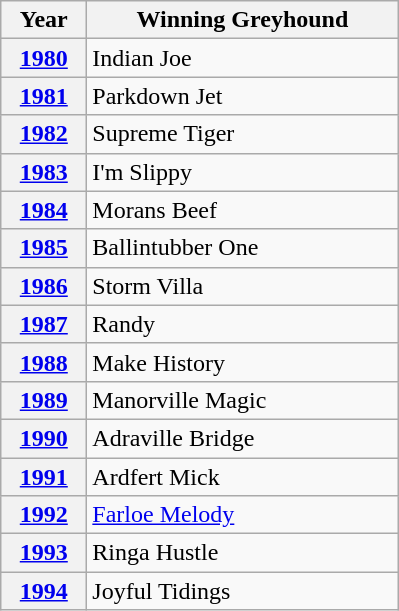<table class="wikitable">
<tr>
<th width=50>Year</th>
<th width=200>Winning Greyhound</th>
</tr>
<tr>
<th><a href='#'>1980</a></th>
<td>Indian Joe</td>
</tr>
<tr>
<th><a href='#'>1981</a></th>
<td>Parkdown Jet</td>
</tr>
<tr>
<th><a href='#'>1982</a></th>
<td>Supreme Tiger</td>
</tr>
<tr>
<th><a href='#'>1983</a></th>
<td>I'm Slippy</td>
</tr>
<tr>
<th><a href='#'>1984</a></th>
<td>Morans Beef</td>
</tr>
<tr>
<th><a href='#'>1985</a></th>
<td>Ballintubber One</td>
</tr>
<tr>
<th><a href='#'>1986</a></th>
<td>Storm Villa</td>
</tr>
<tr>
<th><a href='#'>1987</a></th>
<td>Randy</td>
</tr>
<tr>
<th><a href='#'>1988</a></th>
<td>Make History</td>
</tr>
<tr>
<th><a href='#'>1989</a></th>
<td>Manorville Magic</td>
</tr>
<tr>
<th><a href='#'>1990</a></th>
<td>Adraville Bridge</td>
</tr>
<tr>
<th><a href='#'>1991</a></th>
<td>Ardfert Mick</td>
</tr>
<tr>
<th><a href='#'>1992</a></th>
<td><a href='#'>Farloe Melody</a></td>
</tr>
<tr>
<th><a href='#'>1993</a></th>
<td>Ringa Hustle</td>
</tr>
<tr>
<th><a href='#'>1994</a></th>
<td>Joyful Tidings</td>
</tr>
</table>
